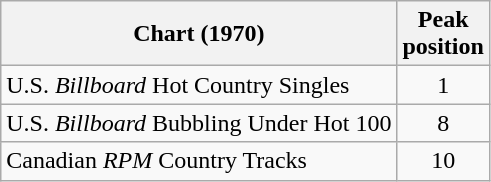<table class="wikitable sortable">
<tr>
<th align="left">Chart (1970)</th>
<th align="center">Peak<br>position</th>
</tr>
<tr>
<td align="left">U.S. <em>Billboard</em> Hot Country Singles</td>
<td align="center">1</td>
</tr>
<tr>
<td align="left">U.S. <em>Billboard</em> Bubbling Under Hot 100</td>
<td align="center">8</td>
</tr>
<tr>
<td align="left">Canadian <em>RPM</em> Country Tracks</td>
<td align="center">10</td>
</tr>
</table>
